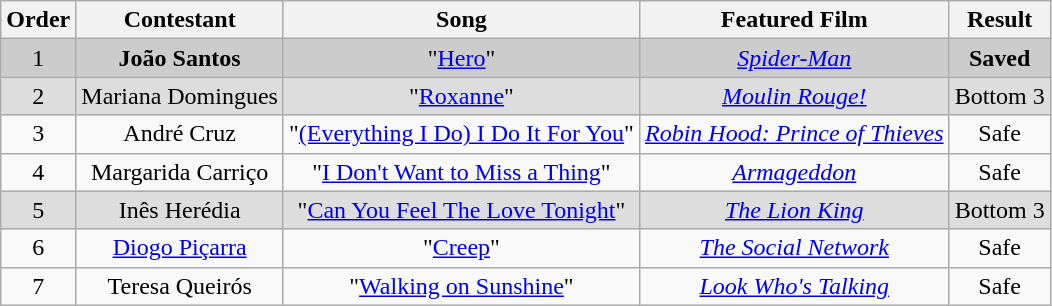<table class="wikitable plainrowheaders" style="text-align:center;">
<tr>
<th>Order</th>
<th>Contestant</th>
<th>Song</th>
<th>Featured Film</th>
<th>Result</th>
</tr>
<tr style="background:#ccc;">
<td>1</td>
<td><strong>João Santos</strong></td>
<td>"<a href='#'>Hero</a>"</td>
<td><em><a href='#'>Spider-Man</a></em></td>
<td><strong>Saved</strong></td>
</tr>
<tr style="background:#ddd;">
<td>2</td>
<td>Mariana Domingues</td>
<td>"<a href='#'>Roxanne</a>"</td>
<td><em><a href='#'>Moulin Rouge!</a></em></td>
<td>Bottom 3</td>
</tr>
<tr>
<td>3</td>
<td>André Cruz</td>
<td>"<a href='#'>(Everything I Do) I Do It For You</a>"</td>
<td><em><a href='#'>Robin Hood: Prince of Thieves</a></em></td>
<td>Safe</td>
</tr>
<tr>
<td>4</td>
<td>Margarida Carriço</td>
<td>"<a href='#'>I Don't Want to Miss a Thing</a>"</td>
<td><em><a href='#'>Armageddon</a></em></td>
<td>Safe</td>
</tr>
<tr style="background:#ddd;">
<td>5</td>
<td>Inês Herédia</td>
<td>"<a href='#'>Can You Feel The Love Tonight</a>"</td>
<td><em><a href='#'>The Lion King</a></em></td>
<td>Bottom 3</td>
</tr>
<tr>
<td>6</td>
<td><a href='#'>Diogo Piçarra</a></td>
<td>"<a href='#'>Creep</a>"</td>
<td><em><a href='#'>The Social Network</a></em></td>
<td>Safe</td>
</tr>
<tr>
<td>7</td>
<td>Teresa Queirós</td>
<td>"<a href='#'>Walking on Sunshine</a>"</td>
<td><em><a href='#'>Look Who's Talking</a></em></td>
<td>Safe</td>
</tr>
</table>
